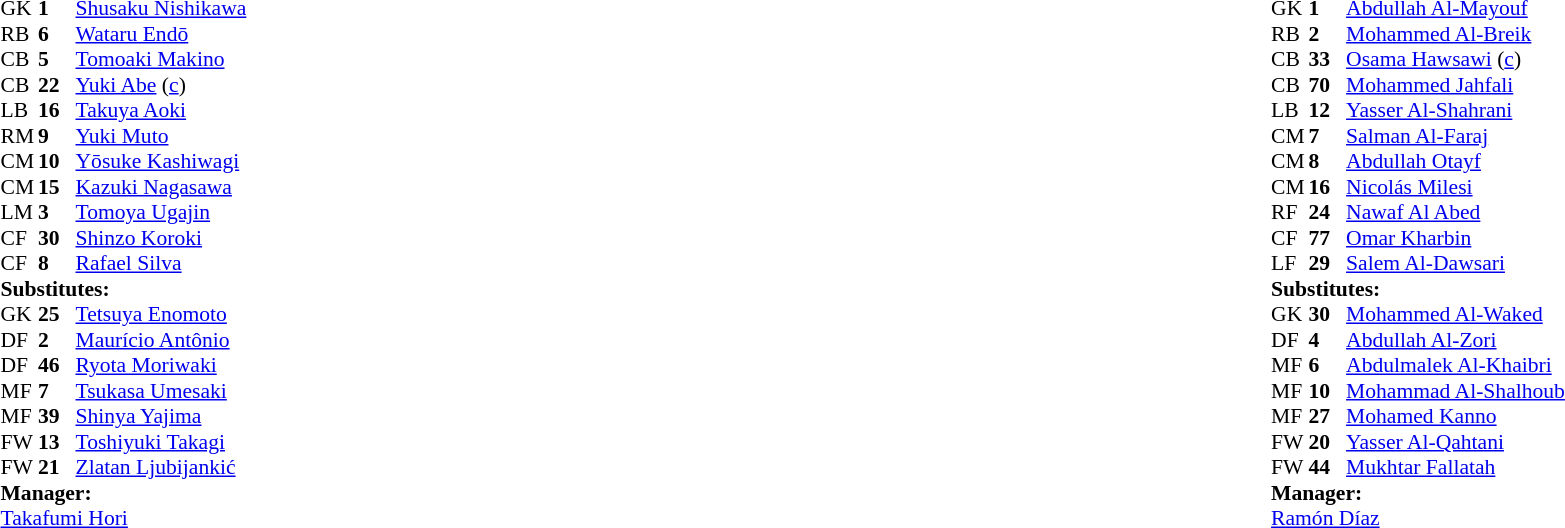<table width="100%">
<tr>
<td valign="top" width="40%"><br><table style="font-size:90%" cellspacing="0" cellpadding="0">
<tr>
<th width=25></th>
<th width=25></th>
</tr>
<tr>
<td>GK</td>
<td><strong>1</strong></td>
<td> <a href='#'>Shusaku Nishikawa</a></td>
</tr>
<tr>
<td>RB</td>
<td><strong>6</strong></td>
<td> <a href='#'>Wataru Endō</a></td>
</tr>
<tr>
<td>CB</td>
<td><strong>5</strong></td>
<td> <a href='#'>Tomoaki Makino</a></td>
<td></td>
</tr>
<tr>
<td>CB</td>
<td><strong>22</strong></td>
<td> <a href='#'>Yuki Abe</a> (<a href='#'>c</a>)</td>
</tr>
<tr>
<td>LB</td>
<td><strong>16</strong></td>
<td> <a href='#'>Takuya Aoki</a></td>
</tr>
<tr>
<td>RM</td>
<td><strong>9</strong></td>
<td> <a href='#'>Yuki Muto</a></td>
</tr>
<tr>
<td>CM</td>
<td><strong>10</strong></td>
<td> <a href='#'>Yōsuke Kashiwagi</a></td>
<td></td>
<td></td>
</tr>
<tr>
<td>CM</td>
<td><strong>15</strong></td>
<td> <a href='#'>Kazuki Nagasawa</a></td>
<td></td>
</tr>
<tr>
<td>LM</td>
<td><strong>3</strong></td>
<td> <a href='#'>Tomoya Ugajin</a></td>
<td></td>
<td></td>
</tr>
<tr>
<td>CF</td>
<td><strong>30</strong></td>
<td> <a href='#'>Shinzo Koroki</a></td>
<td></td>
<td></td>
</tr>
<tr>
<td>CF</td>
<td><strong>8</strong></td>
<td> <a href='#'>Rafael Silva</a></td>
</tr>
<tr>
<td colspan=3><strong>Substitutes:</strong></td>
</tr>
<tr>
<td>GK</td>
<td><strong>25</strong></td>
<td> <a href='#'>Tetsuya Enomoto</a></td>
</tr>
<tr>
<td>DF</td>
<td><strong>2</strong></td>
<td> <a href='#'>Maurício Antônio</a></td>
<td></td>
<td></td>
</tr>
<tr>
<td>DF</td>
<td><strong>46</strong></td>
<td> <a href='#'>Ryota Moriwaki</a></td>
</tr>
<tr>
<td>MF</td>
<td><strong>7</strong></td>
<td> <a href='#'>Tsukasa Umesaki</a></td>
<td></td>
<td></td>
</tr>
<tr>
<td>MF</td>
<td><strong>39</strong></td>
<td> <a href='#'>Shinya Yajima</a></td>
</tr>
<tr>
<td>FW</td>
<td><strong>13</strong></td>
<td> <a href='#'>Toshiyuki Takagi</a></td>
</tr>
<tr>
<td>FW</td>
<td><strong>21</strong></td>
<td> <a href='#'>Zlatan Ljubijankić</a></td>
<td></td>
<td></td>
</tr>
<tr>
<td colspan=3><strong>Manager:</strong></td>
</tr>
<tr>
<td colspan=3> <a href='#'>Takafumi Hori</a></td>
</tr>
</table>
</td>
<td valign="top"></td>
<td valign="top" width="50%"><br><table style="font-size:90%; margin:auto" cellspacing="0" cellpadding="0">
<tr>
<th width=25></th>
<th width=25></th>
</tr>
<tr>
<td>GK</td>
<td><strong>1</strong></td>
<td> <a href='#'>Abdullah Al-Mayouf</a></td>
</tr>
<tr>
<td>RB</td>
<td><strong>2</strong></td>
<td> <a href='#'>Mohammed Al-Breik</a></td>
</tr>
<tr>
<td>CB</td>
<td><strong>33</strong></td>
<td> <a href='#'>Osama Hawsawi</a> (<a href='#'>c</a>)</td>
</tr>
<tr>
<td>CB</td>
<td><strong>70</strong></td>
<td> <a href='#'>Mohammed Jahfali</a></td>
</tr>
<tr>
<td>LB</td>
<td><strong>12</strong></td>
<td> <a href='#'>Yasser Al-Shahrani</a></td>
</tr>
<tr>
<td>CM</td>
<td><strong>7</strong></td>
<td> <a href='#'>Salman Al-Faraj</a></td>
<td></td>
<td></td>
</tr>
<tr>
<td>CM</td>
<td><strong>8</strong></td>
<td> <a href='#'>Abdullah Otayf</a></td>
<td></td>
<td></td>
</tr>
<tr>
<td>CM</td>
<td><strong>16</strong></td>
<td> <a href='#'>Nicolás Milesi</a></td>
</tr>
<tr>
<td>RF</td>
<td><strong>24</strong></td>
<td> <a href='#'>Nawaf Al Abed</a></td>
<td></td>
</tr>
<tr>
<td>CF</td>
<td><strong>77</strong></td>
<td> <a href='#'>Omar Kharbin</a></td>
<td></td>
<td></td>
</tr>
<tr>
<td>LF</td>
<td><strong>29</strong></td>
<td> <a href='#'>Salem Al-Dawsari</a></td>
<td></td>
</tr>
<tr>
<td colspan=3><strong>Substitutes:</strong></td>
</tr>
<tr>
<td>GK</td>
<td><strong>30</strong></td>
<td> <a href='#'>Mohammed Al-Waked</a></td>
</tr>
<tr>
<td>DF</td>
<td><strong>4</strong></td>
<td> <a href='#'>Abdullah Al-Zori</a></td>
</tr>
<tr>
<td>MF</td>
<td><strong>6</strong></td>
<td> <a href='#'>Abdulmalek Al-Khaibri</a></td>
</tr>
<tr>
<td>MF</td>
<td><strong>10</strong></td>
<td> <a href='#'>Mohammad Al-Shalhoub</a></td>
<td></td>
<td></td>
</tr>
<tr>
<td>MF</td>
<td><strong>27</strong></td>
<td> <a href='#'>Mohamed Kanno</a></td>
</tr>
<tr>
<td>FW</td>
<td><strong>20</strong></td>
<td> <a href='#'>Yasser Al-Qahtani</a></td>
<td></td>
<td></td>
</tr>
<tr>
<td>FW</td>
<td><strong>44</strong></td>
<td> <a href='#'>Mukhtar Fallatah</a></td>
<td></td>
<td></td>
</tr>
<tr>
<td colspan=3><strong>Manager:</strong></td>
</tr>
<tr>
<td colspan=3> <a href='#'>Ramón Díaz</a></td>
</tr>
</table>
</td>
</tr>
</table>
